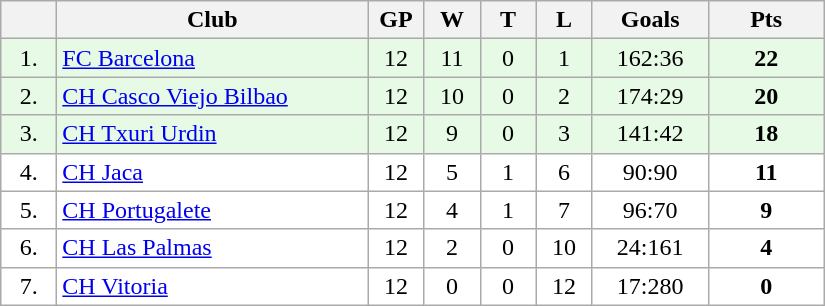<table class="wikitable">
<tr>
<th width="30"></th>
<th width="200">Club</th>
<th width="30">GP</th>
<th width="30">W</th>
<th width="30">T</th>
<th width="30">L</th>
<th width="70">Goals</th>
<th width="70">Pts</th>
</tr>
<tr bgcolor="#e6fae6" align="center">
<td>1.</td>
<td align="left"><a href='#'>FC Barcelona</a></td>
<td>12</td>
<td>11</td>
<td>0</td>
<td>1</td>
<td>162:36</td>
<td><strong>22</strong></td>
</tr>
<tr bgcolor="#e6fae6" align="center">
<td>2.</td>
<td align="left"><a href='#'>CH Casco Viejo Bilbao</a></td>
<td>12</td>
<td>10</td>
<td>0</td>
<td>2</td>
<td>174:29</td>
<td><strong>20</strong></td>
</tr>
<tr bgcolor="#e6fae6" align="center">
<td>3.</td>
<td align="left"><a href='#'>CH Txuri Urdin</a></td>
<td>12</td>
<td>9</td>
<td>0</td>
<td>3</td>
<td>141:42</td>
<td><strong>18</strong></td>
</tr>
<tr bgcolor="#FFFFFF" align="center">
<td>4.</td>
<td align="left"><a href='#'>CH Jaca</a></td>
<td>12</td>
<td>5</td>
<td>1</td>
<td>6</td>
<td>90:90</td>
<td><strong>11</strong></td>
</tr>
<tr bgcolor="#FFFFFF" align="center">
<td>5.</td>
<td align="left"><a href='#'>CH Portugalete</a></td>
<td>12</td>
<td>4</td>
<td>1</td>
<td>7</td>
<td>96:70</td>
<td><strong>9</strong></td>
</tr>
<tr bgcolor="#FFFFFF" align="center">
<td>6.</td>
<td align="left"><a href='#'>CH Las Palmas</a></td>
<td>12</td>
<td>2</td>
<td>0</td>
<td>10</td>
<td>24:161</td>
<td><strong>4</strong></td>
</tr>
<tr bgcolor="#FFFFFF" align="center">
<td>7.</td>
<td align="left"><a href='#'>CH Vitoria</a></td>
<td>12</td>
<td>0</td>
<td>0</td>
<td>12</td>
<td>17:280</td>
<td><strong>0</strong></td>
</tr>
</table>
